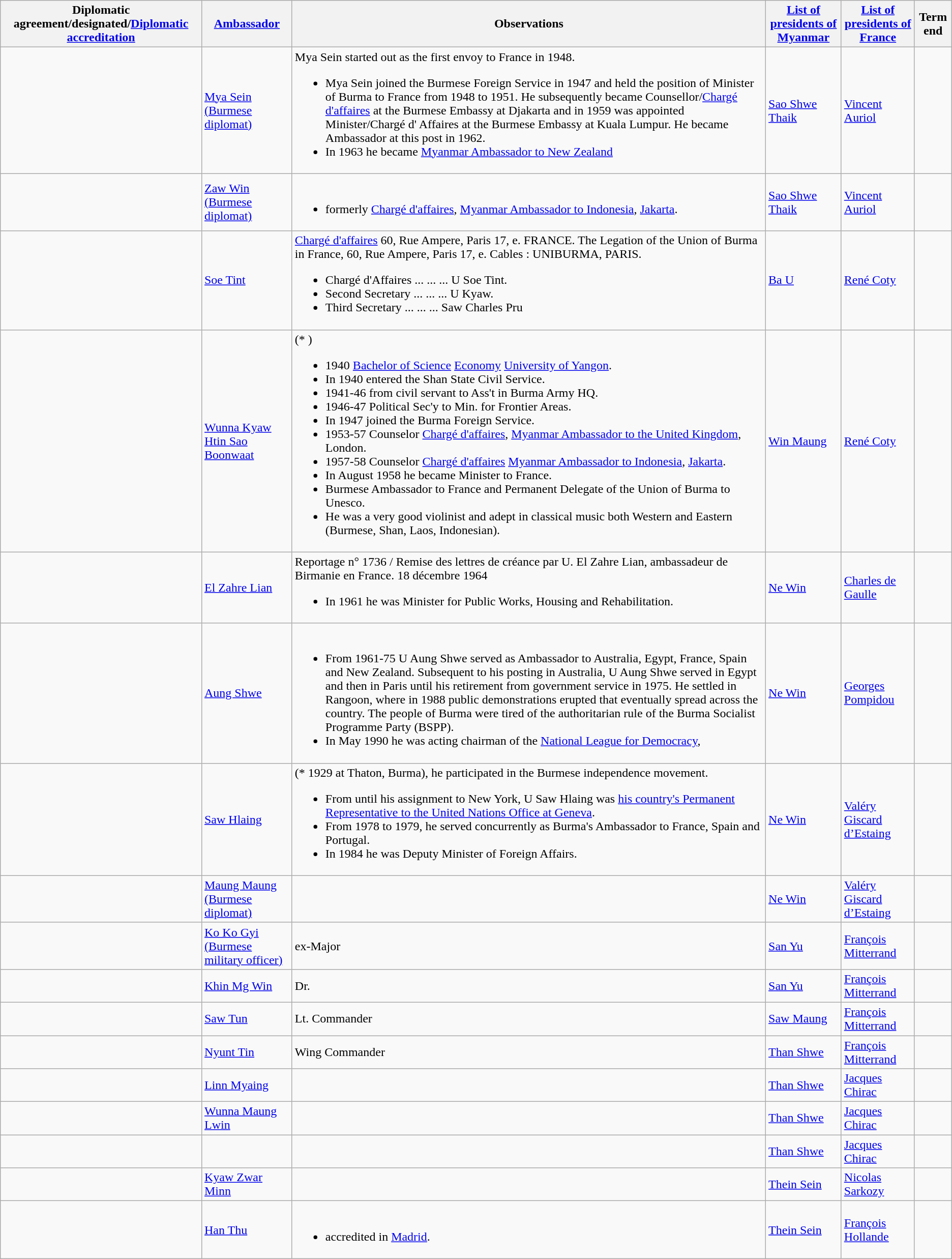<table class="wikitable sortable">
<tr>
<th>Diplomatic agreement/designated/<a href='#'>Diplomatic accreditation</a></th>
<th><a href='#'>Ambassador</a></th>
<th>Observations</th>
<th><a href='#'>List of presidents of Myanmar</a></th>
<th><a href='#'>List of presidents of France</a></th>
<th>Term end</th>
</tr>
<tr>
<td></td>
<td><a href='#'>Mya Sein (Burmese diplomat)</a></td>
<td>Mya Sein started out as the first envoy to France in 1948.<br><ul><li>Mya Sein joined the Burmese Foreign Service in 1947 and held the position of Minister of Burma to France from 1948 to 1951. He subsequently became Counsellor/<a href='#'>Chargé d'affaires</a> at the Burmese Embassy at Djakarta and in 1959 was appointed Minister/Chargé d' Affaires at the Burmese Embassy at Kuala Lumpur. He became Ambassador at this post in 1962.</li><li>In 1963 he became <a href='#'>Myanmar Ambassador to New Zealand</a></li></ul></td>
<td><a href='#'>Sao Shwe Thaik</a></td>
<td><a href='#'>Vincent Auriol</a></td>
<td></td>
</tr>
<tr>
<td></td>
<td><a href='#'>Zaw Win (Burmese diplomat)</a></td>
<td><br><ul><li>formerly <a href='#'>Chargé d'affaires</a>, <a href='#'>Myanmar Ambassador to Indonesia</a>, <a href='#'>Jakarta</a>.</li></ul></td>
<td><a href='#'>Sao Shwe Thaik</a></td>
<td><a href='#'>Vincent Auriol</a></td>
<td></td>
</tr>
<tr>
<td></td>
<td><a href='#'>Soe Tint</a></td>
<td><a href='#'>Chargé d'affaires</a>  60, Rue Ampere, Paris 17, e. FRANCE. The Legation of the Union of Burma in France, 60, Rue Ampere, Paris 17, e. Cables : UNIBURMA, PARIS.<br><ul><li>Chargé d'Affaires ... ... ... U Soe Tint.</li><li>Second Secretary ... ... ... U Kyaw.</li><li>Third Secretary ... ... ... Saw Charles Pru</li></ul></td>
<td><a href='#'>Ba U</a></td>
<td><a href='#'>René Coty</a></td>
<td></td>
</tr>
<tr>
<td></td>
<td><a href='#'>Wunna Kyaw Htin Sao Boonwaat</a></td>
<td>(* )<br><ul><li>1940 <a href='#'>Bachelor of Science</a> <a href='#'>Economy</a> <a href='#'>University of Yangon</a>.</li><li>In 1940 entered the Shan State Civil Service.</li><li>1941-46 from civil servant to Ass't in Burma Army HQ.</li><li>1946-47 Political Sec'y to Min. for Frontier Areas.</li><li>In 1947 joined the Burma Foreign Service.</li><li>1953-57 Counselor <a href='#'>Chargé d'affaires</a>, <a href='#'>Myanmar Ambassador to the United Kingdom</a>, London.</li><li>1957-58 Counselor <a href='#'>Chargé d'affaires</a> <a href='#'>Myanmar Ambassador to Indonesia</a>, <a href='#'>Jakarta</a>.</li><li>In August 1958 he became Minister to France.</li><li>Burmese Ambassador to France and Permanent Delegate of the Union of Burma to Unesco.</li><li>He was a very good violinist and adept in classical music both Western and Eastern (Burmese, Shan, Laos, Indonesian).</li></ul></td>
<td><a href='#'>Win Maung</a></td>
<td><a href='#'>René Coty</a></td>
<td></td>
</tr>
<tr>
<td></td>
<td><a href='#'>El Zahre Lian</a></td>
<td>Reportage n° 1736 / Remise des lettres de créance par U. El Zahre Lian, ambassadeur de Birmanie en France. 18 décembre 1964<br><ul><li>In 1961 he was Minister for Public Works, Housing and Rehabilitation.</li></ul></td>
<td><a href='#'>Ne Win</a></td>
<td><a href='#'>Charles de Gaulle</a></td>
<td></td>
</tr>
<tr>
<td></td>
<td><a href='#'>Aung Shwe</a></td>
<td><br><ul><li>From 1961-75 U Aung Shwe served as Ambassador to Australia, Egypt, France, Spain and New Zealand. Subsequent to his posting in Australia, U Aung Shwe served in Egypt and then in Paris until his retirement from government service in 1975. He settled in Rangoon, where in 1988 public demonstrations erupted that eventually spread across the country. The people of Burma were tired of the authoritarian rule of the Burma Socialist Programme Party (BSPP).</li><li>In May 1990 he was acting chairman of the <a href='#'>National League for Democracy</a>,</li></ul></td>
<td><a href='#'>Ne Win</a></td>
<td><a href='#'>Georges Pompidou</a></td>
<td></td>
</tr>
<tr>
<td></td>
<td><a href='#'>Saw Hlaing</a></td>
<td>(* 1929 at Thaton, Burma), he participated in the Burmese independence movement.<br><ul><li>From  until his assignment to New York, U Saw Hlaing was <a href='#'>his country's Permanent Representative to the United Nations Office at Geneva</a>.</li><li>From 1978 to 1979, he served concurrently as Burma's Ambassador to France, Spain and Portugal.</li><li>In 1984 he was Deputy Minister of Foreign Affairs.</li></ul></td>
<td><a href='#'>Ne Win</a></td>
<td><a href='#'>Valéry Giscard d’Estaing</a></td>
<td></td>
</tr>
<tr>
<td></td>
<td><a href='#'>Maung Maung (Burmese diplomat)</a></td>
<td></td>
<td><a href='#'>Ne Win</a></td>
<td><a href='#'>Valéry Giscard d’Estaing</a></td>
<td></td>
</tr>
<tr>
<td></td>
<td><a href='#'>Ko Ko Gyi (Burmese military officer)</a></td>
<td>ex-Major</td>
<td><a href='#'>San Yu</a></td>
<td><a href='#'>François Mitterrand</a></td>
<td></td>
</tr>
<tr>
<td></td>
<td><a href='#'>Khin Mg Win</a></td>
<td>Dr.</td>
<td><a href='#'>San Yu</a></td>
<td><a href='#'>François Mitterrand</a></td>
<td></td>
</tr>
<tr>
<td></td>
<td><a href='#'>Saw Tun</a></td>
<td>Lt. Commander</td>
<td><a href='#'>Saw Maung</a></td>
<td><a href='#'>François Mitterrand</a></td>
<td></td>
</tr>
<tr>
<td></td>
<td><a href='#'>Nyunt Tin</a></td>
<td>Wing Commander </td>
<td><a href='#'>Than Shwe</a></td>
<td><a href='#'>François Mitterrand</a></td>
<td></td>
</tr>
<tr>
<td></td>
<td><a href='#'>Linn Myaing</a></td>
<td></td>
<td><a href='#'>Than Shwe</a></td>
<td><a href='#'>Jacques Chirac</a></td>
<td></td>
</tr>
<tr>
<td></td>
<td><a href='#'>Wunna Maung Lwin</a></td>
<td></td>
<td><a href='#'>Than Shwe</a></td>
<td><a href='#'>Jacques Chirac</a></td>
<td></td>
</tr>
<tr>
<td></td>
<td></td>
<td></td>
<td><a href='#'>Than Shwe</a></td>
<td><a href='#'>Jacques Chirac</a></td>
<td></td>
</tr>
<tr>
<td></td>
<td><a href='#'>Kyaw Zwar Minn</a></td>
<td></td>
<td><a href='#'>Thein Sein</a></td>
<td><a href='#'>Nicolas Sarkozy</a></td>
<td></td>
</tr>
<tr>
<td></td>
<td><a href='#'>Han Thu</a></td>
<td><br><ul><li> accredited in <a href='#'>Madrid</a>.</li></ul></td>
<td><a href='#'>Thein Sein</a></td>
<td><a href='#'>François Hollande</a></td>
<td></td>
</tr>
</table>
